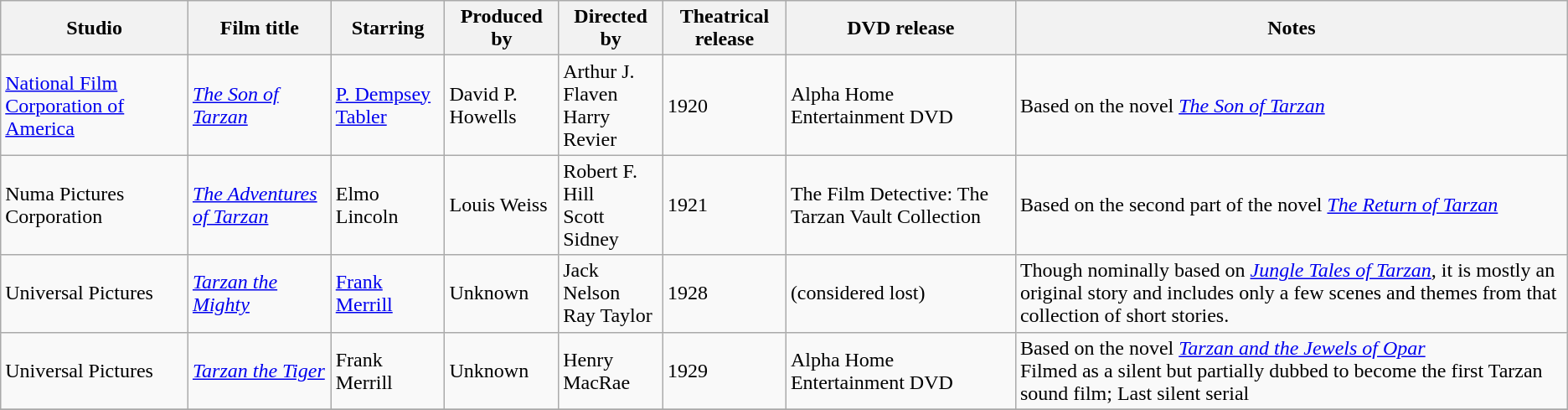<table class="sortable wikitable">
<tr>
<th>Studio</th>
<th>Film title</th>
<th>Starring</th>
<th>Produced by</th>
<th>Directed by</th>
<th>Theatrical release</th>
<th>DVD release</th>
<th>Notes</th>
</tr>
<tr>
<td><a href='#'>National Film Corporation of America</a></td>
<td><em><a href='#'>The Son of Tarzan</a></em></td>
<td><a href='#'>P. Dempsey Tabler</a></td>
<td>David P. Howells</td>
<td>Arthur J. Flaven<br>Harry Revier</td>
<td>1920</td>
<td>Alpha Home Entertainment DVD</td>
<td>Based on the novel <em><a href='#'>The Son of Tarzan</a></em></td>
</tr>
<tr>
<td>Numa Pictures Corporation</td>
<td><em><a href='#'>The Adventures of Tarzan</a></em></td>
<td>Elmo Lincoln</td>
<td>Louis Weiss</td>
<td>Robert F. Hill<br>Scott Sidney</td>
<td>1921</td>
<td>The Film Detective: The Tarzan Vault Collection</td>
<td>Based on the second part of the novel <em><a href='#'>The Return of Tarzan</a></em></td>
</tr>
<tr>
<td>Universal Pictures</td>
<td><em><a href='#'>Tarzan the Mighty</a></em></td>
<td><a href='#'>Frank Merrill</a></td>
<td>Unknown</td>
<td>Jack Nelson<br>Ray Taylor</td>
<td>1928</td>
<td>(considered lost)</td>
<td>Though nominally based on <em><a href='#'>Jungle Tales of Tarzan</a></em>, it is mostly an original story and includes only a few scenes and themes from that collection of short stories.</td>
</tr>
<tr>
<td>Universal Pictures</td>
<td><em><a href='#'>Tarzan the Tiger</a></em></td>
<td>Frank Merrill</td>
<td>Unknown</td>
<td>Henry MacRae</td>
<td>1929</td>
<td>Alpha Home Entertainment DVD</td>
<td>Based on the novel <em><a href='#'>Tarzan and the Jewels of Opar</a></em><br>Filmed as a silent but partially dubbed to become the first Tarzan sound film; Last silent serial</td>
</tr>
<tr>
</tr>
</table>
